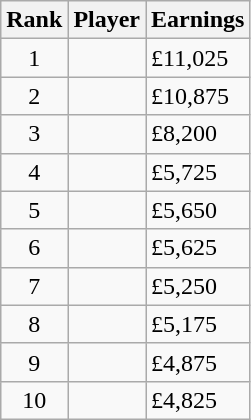<table class="wikitable" text-align:right; margin-left:1em">
<tr>
<th>Rank</th>
<th>Player</th>
<th>Earnings</th>
</tr>
<tr style=>
<td align=center>1</td>
<td style="text-align:left"></td>
<td>£11,025</td>
</tr>
<tr>
<td align=center>2</td>
<td style="text-align:left"></td>
<td>£10,875</td>
</tr>
<tr style=>
<td align=center>3</td>
<td style="text-align:left"></td>
<td>£8,200</td>
</tr>
<tr>
<td align=center>4</td>
<td style="text-align:left"></td>
<td>£5,725</td>
</tr>
<tr>
<td align=center>5</td>
<td style="text-align:left"></td>
<td>£5,650</td>
</tr>
<tr>
<td align=center>6</td>
<td style="text-align:left"></td>
<td>£5,625</td>
</tr>
<tr>
<td align=center>7</td>
<td style="text-align:left"></td>
<td>£5,250</td>
</tr>
<tr>
<td align=center>8</td>
<td style="text-align:left"></td>
<td>£5,175</td>
</tr>
<tr>
<td align=center>9</td>
<td style="text-align:left"></td>
<td>£4,875</td>
</tr>
<tr>
<td align=center>10</td>
<td style="text-align:left"></td>
<td>£4,825</td>
</tr>
</table>
